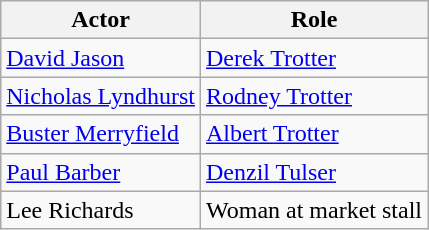<table class="wikitable">
<tr>
<th>Actor</th>
<th>Role</th>
</tr>
<tr>
<td><a href='#'>David Jason</a></td>
<td><a href='#'>Derek Trotter</a></td>
</tr>
<tr>
<td><a href='#'>Nicholas Lyndhurst</a></td>
<td><a href='#'>Rodney Trotter</a></td>
</tr>
<tr>
<td><a href='#'>Buster Merryfield</a></td>
<td><a href='#'>Albert Trotter</a></td>
</tr>
<tr>
<td><a href='#'>Paul Barber</a></td>
<td><a href='#'>Denzil Tulser</a></td>
</tr>
<tr>
<td>Lee Richards</td>
<td>Woman at market stall</td>
</tr>
</table>
